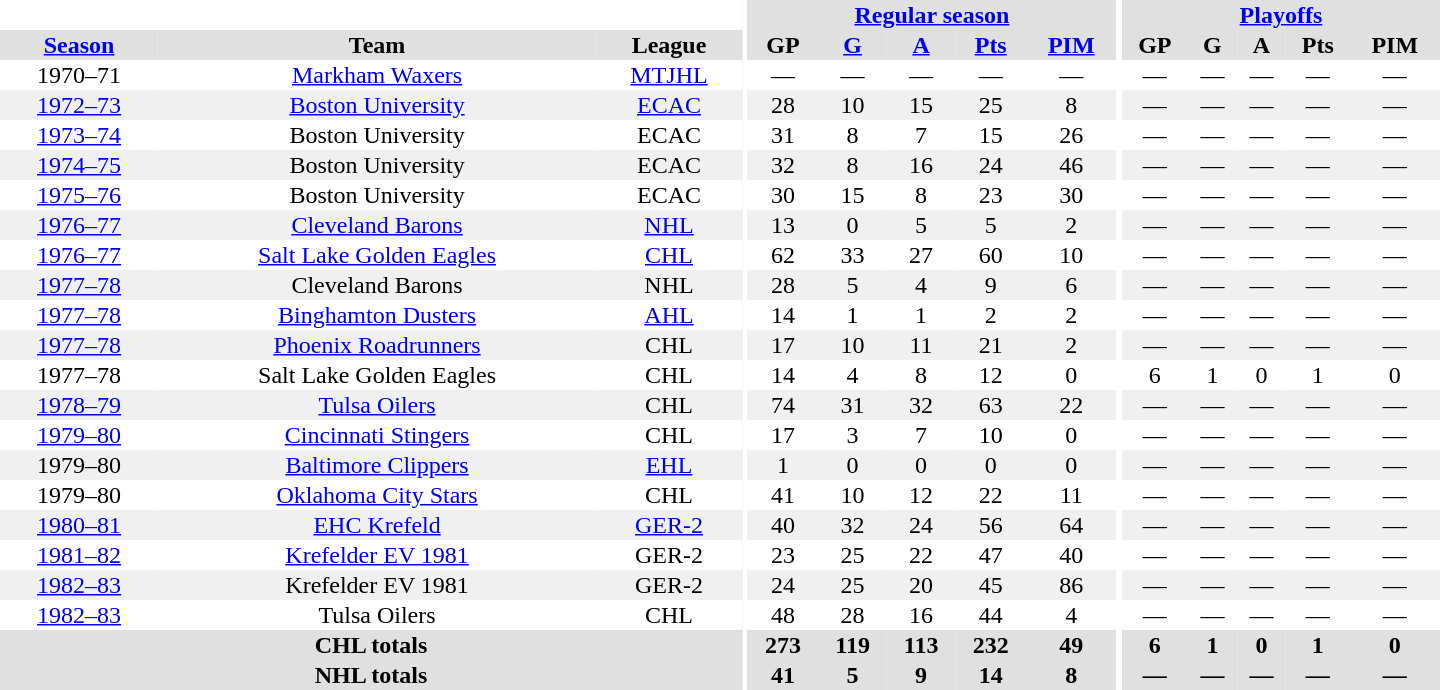<table border="0" cellpadding="1" cellspacing="0" style="text-align:center; width:60em">
<tr bgcolor="#e0e0e0">
<th colspan="3" bgcolor="#ffffff"></th>
<th rowspan="100" bgcolor="#ffffff"></th>
<th colspan="5"><a href='#'>Regular season</a></th>
<th rowspan="100" bgcolor="#ffffff"></th>
<th colspan="5"><a href='#'>Playoffs</a></th>
</tr>
<tr bgcolor="#e0e0e0">
<th><a href='#'>Season</a></th>
<th>Team</th>
<th>League</th>
<th>GP</th>
<th><a href='#'>G</a></th>
<th><a href='#'>A</a></th>
<th><a href='#'>Pts</a></th>
<th><a href='#'>PIM</a></th>
<th>GP</th>
<th>G</th>
<th>A</th>
<th>Pts</th>
<th>PIM</th>
</tr>
<tr>
<td>1970–71</td>
<td><a href='#'>Markham Waxers</a></td>
<td><a href='#'>MTJHL</a></td>
<td>—</td>
<td>—</td>
<td>—</td>
<td>—</td>
<td>—</td>
<td>—</td>
<td>—</td>
<td>—</td>
<td>—</td>
<td>—</td>
</tr>
<tr bgcolor="#f0f0f0">
<td><a href='#'>1972–73</a></td>
<td><a href='#'>Boston University</a></td>
<td><a href='#'>ECAC</a></td>
<td>28</td>
<td>10</td>
<td>15</td>
<td>25</td>
<td>8</td>
<td>—</td>
<td>—</td>
<td>—</td>
<td>—</td>
<td>—</td>
</tr>
<tr>
<td><a href='#'>1973–74</a></td>
<td>Boston University</td>
<td>ECAC</td>
<td>31</td>
<td>8</td>
<td>7</td>
<td>15</td>
<td>26</td>
<td>—</td>
<td>—</td>
<td>—</td>
<td>—</td>
<td>—</td>
</tr>
<tr bgcolor="#f0f0f0">
<td><a href='#'>1974–75</a></td>
<td>Boston University</td>
<td>ECAC</td>
<td>32</td>
<td>8</td>
<td>16</td>
<td>24</td>
<td>46</td>
<td>—</td>
<td>—</td>
<td>—</td>
<td>—</td>
<td>—</td>
</tr>
<tr>
<td><a href='#'>1975–76</a></td>
<td>Boston University</td>
<td>ECAC</td>
<td>30</td>
<td>15</td>
<td>8</td>
<td>23</td>
<td>30</td>
<td>—</td>
<td>—</td>
<td>—</td>
<td>—</td>
<td>—</td>
</tr>
<tr bgcolor="#f0f0f0">
<td><a href='#'>1976–77</a></td>
<td><a href='#'>Cleveland Barons</a></td>
<td><a href='#'>NHL</a></td>
<td>13</td>
<td>0</td>
<td>5</td>
<td>5</td>
<td>2</td>
<td>—</td>
<td>—</td>
<td>—</td>
<td>—</td>
<td>—</td>
</tr>
<tr>
<td><a href='#'>1976–77</a></td>
<td><a href='#'>Salt Lake Golden Eagles</a></td>
<td><a href='#'>CHL</a></td>
<td>62</td>
<td>33</td>
<td>27</td>
<td>60</td>
<td>10</td>
<td>—</td>
<td>—</td>
<td>—</td>
<td>—</td>
<td>—</td>
</tr>
<tr bgcolor="#f0f0f0">
<td><a href='#'>1977–78</a></td>
<td>Cleveland Barons</td>
<td>NHL</td>
<td>28</td>
<td>5</td>
<td>4</td>
<td>9</td>
<td>6</td>
<td>—</td>
<td>—</td>
<td>—</td>
<td>—</td>
<td>—</td>
</tr>
<tr>
<td><a href='#'>1977–78</a></td>
<td><a href='#'>Binghamton Dusters</a></td>
<td><a href='#'>AHL</a></td>
<td>14</td>
<td>1</td>
<td>1</td>
<td>2</td>
<td>2</td>
<td>—</td>
<td>—</td>
<td>—</td>
<td>—</td>
<td>—</td>
</tr>
<tr bgcolor="#f0f0f0">
<td><a href='#'>1977–78</a></td>
<td><a href='#'>Phoenix Roadrunners</a></td>
<td>CHL</td>
<td>17</td>
<td>10</td>
<td>11</td>
<td>21</td>
<td>2</td>
<td>—</td>
<td>—</td>
<td>—</td>
<td>—</td>
<td>—</td>
</tr>
<tr>
<td>1977–78</td>
<td>Salt Lake Golden Eagles</td>
<td>CHL</td>
<td>14</td>
<td>4</td>
<td>8</td>
<td>12</td>
<td>0</td>
<td>6</td>
<td>1</td>
<td>0</td>
<td>1</td>
<td>0</td>
</tr>
<tr bgcolor="#f0f0f0">
<td><a href='#'>1978–79</a></td>
<td><a href='#'>Tulsa Oilers</a></td>
<td>CHL</td>
<td>74</td>
<td>31</td>
<td>32</td>
<td>63</td>
<td>22</td>
<td>—</td>
<td>—</td>
<td>—</td>
<td>—</td>
<td>—</td>
</tr>
<tr>
<td><a href='#'>1979–80</a></td>
<td><a href='#'>Cincinnati Stingers</a></td>
<td>CHL</td>
<td>17</td>
<td>3</td>
<td>7</td>
<td>10</td>
<td>0</td>
<td>—</td>
<td>—</td>
<td>—</td>
<td>—</td>
<td>—</td>
</tr>
<tr bgcolor="#f0f0f0">
<td>1979–80</td>
<td><a href='#'>Baltimore Clippers</a></td>
<td><a href='#'>EHL</a></td>
<td>1</td>
<td>0</td>
<td>0</td>
<td>0</td>
<td>0</td>
<td>—</td>
<td>—</td>
<td>—</td>
<td>—</td>
<td>—</td>
</tr>
<tr>
<td>1979–80</td>
<td><a href='#'>Oklahoma City Stars</a></td>
<td>CHL</td>
<td>41</td>
<td>10</td>
<td>12</td>
<td>22</td>
<td>11</td>
<td>—</td>
<td>—</td>
<td>—</td>
<td>—</td>
<td>—</td>
</tr>
<tr bgcolor="#f0f0f0">
<td><a href='#'>1980–81</a></td>
<td><a href='#'>EHC Krefeld</a></td>
<td><a href='#'>GER-2</a></td>
<td>40</td>
<td>32</td>
<td>24</td>
<td>56</td>
<td>64</td>
<td>—</td>
<td>—</td>
<td>—</td>
<td>—</td>
<td>—</td>
</tr>
<tr>
<td><a href='#'>1981–82</a></td>
<td><a href='#'>Krefelder EV 1981</a></td>
<td>GER-2</td>
<td>23</td>
<td>25</td>
<td>22</td>
<td>47</td>
<td>40</td>
<td>—</td>
<td>—</td>
<td>—</td>
<td>—</td>
<td>—</td>
</tr>
<tr bgcolor="#f0f0f0">
<td><a href='#'>1982–83</a></td>
<td>Krefelder EV 1981</td>
<td>GER-2</td>
<td>24</td>
<td>25</td>
<td>20</td>
<td>45</td>
<td>86</td>
<td>—</td>
<td>—</td>
<td>—</td>
<td>—</td>
<td>—</td>
</tr>
<tr>
<td><a href='#'>1982–83</a></td>
<td>Tulsa Oilers</td>
<td>CHL</td>
<td>48</td>
<td>28</td>
<td>16</td>
<td>44</td>
<td>4</td>
<td>—</td>
<td>—</td>
<td>—</td>
<td>—</td>
<td>—</td>
</tr>
<tr bgcolor="#e0e0e0">
<th colspan="3">CHL totals</th>
<th>273</th>
<th>119</th>
<th>113</th>
<th>232</th>
<th>49</th>
<th>6</th>
<th>1</th>
<th>0</th>
<th>1</th>
<th>0</th>
</tr>
<tr bgcolor="#e0e0e0">
<th colspan="3">NHL totals</th>
<th>41</th>
<th>5</th>
<th>9</th>
<th>14</th>
<th>8</th>
<th>—</th>
<th>—</th>
<th>—</th>
<th>—</th>
<th>—</th>
</tr>
</table>
